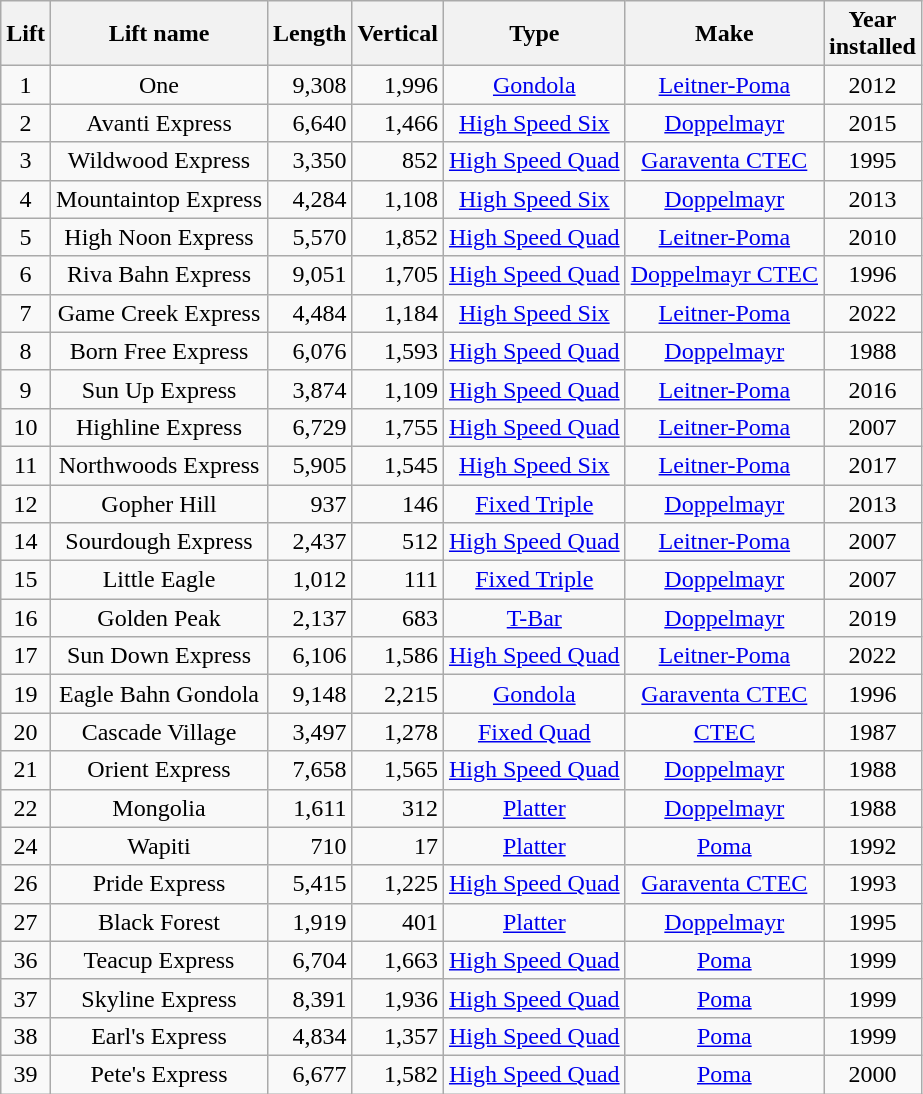<table class="wikitable sortable" style="text-align:center">
<tr>
<th>Lift</th>
<th>Lift name</th>
<th>Length<br></th>
<th>Vertical<br></th>
<th>Type</th>
<th>Make</th>
<th>Year<br>installed</th>
</tr>
<tr>
<td>1</td>
<td>One</td>
<td align=right>9,308</td>
<td align=right>1,996</td>
<td><a href='#'>Gondola</a></td>
<td><a href='#'>Leitner-Poma</a></td>
<td>2012</td>
</tr>
<tr>
<td>2</td>
<td>Avanti Express</td>
<td align=right>6,640</td>
<td align=right>1,466</td>
<td><a href='#'>High Speed Six</a></td>
<td><a href='#'>Doppelmayr</a></td>
<td>2015</td>
</tr>
<tr>
<td>3</td>
<td>Wildwood Express</td>
<td align=right>3,350</td>
<td align=right>852</td>
<td><a href='#'>High Speed Quad</a></td>
<td><a href='#'>Garaventa CTEC</a></td>
<td>1995</td>
</tr>
<tr>
<td>4</td>
<td>Mountaintop Express</td>
<td align=right>4,284</td>
<td align=right>1,108</td>
<td><a href='#'>High Speed Six</a></td>
<td><a href='#'>Doppelmayr</a></td>
<td>2013</td>
</tr>
<tr>
<td>5</td>
<td>High Noon Express</td>
<td align=right>5,570</td>
<td align=right>1,852</td>
<td><a href='#'>High Speed Quad</a></td>
<td><a href='#'>Leitner-Poma</a></td>
<td>2010</td>
</tr>
<tr>
<td>6</td>
<td>Riva Bahn Express</td>
<td align=right>9,051</td>
<td align=right>1,705</td>
<td><a href='#'>High Speed Quad</a></td>
<td><a href='#'>Doppelmayr CTEC</a></td>
<td>1996</td>
</tr>
<tr>
<td>7</td>
<td>Game Creek Express</td>
<td align=right>4,484</td>
<td align=right>1,184</td>
<td><a href='#'>High Speed Six</a></td>
<td><a href='#'>Leitner-Poma</a></td>
<td>2022</td>
</tr>
<tr>
<td>8</td>
<td>Born Free Express</td>
<td align=right>6,076</td>
<td align=right>1,593</td>
<td><a href='#'>High Speed Quad</a></td>
<td><a href='#'>Doppelmayr</a></td>
<td>1988</td>
</tr>
<tr>
<td>9</td>
<td>Sun Up Express</td>
<td align=right>3,874</td>
<td align=right>1,109</td>
<td><a href='#'>High Speed Quad</a></td>
<td><a href='#'>Leitner-Poma</a></td>
<td>2016</td>
</tr>
<tr>
<td>10</td>
<td>Highline Express</td>
<td align=right>6,729</td>
<td align=right>1,755</td>
<td><a href='#'>High Speed Quad</a></td>
<td><a href='#'>Leitner-Poma</a></td>
<td>2007</td>
</tr>
<tr>
<td>11</td>
<td>Northwoods Express</td>
<td align=right>5,905</td>
<td align=right>1,545</td>
<td><a href='#'>High Speed Six</a></td>
<td><a href='#'>Leitner-Poma</a></td>
<td>2017</td>
</tr>
<tr>
<td>12</td>
<td>Gopher Hill</td>
<td align=right>937</td>
<td align=right>146</td>
<td><a href='#'>Fixed Triple</a></td>
<td><a href='#'>Doppelmayr</a></td>
<td>2013</td>
</tr>
<tr>
<td>14</td>
<td>Sourdough Express</td>
<td align=right>2,437</td>
<td align=right>512</td>
<td><a href='#'>High Speed Quad</a></td>
<td><a href='#'>Leitner-Poma</a></td>
<td>2007</td>
</tr>
<tr>
<td>15</td>
<td>Little Eagle</td>
<td align=right>1,012</td>
<td align=right>111</td>
<td><a href='#'>Fixed Triple</a></td>
<td><a href='#'>Doppelmayr</a></td>
<td>2007</td>
</tr>
<tr>
<td>16</td>
<td>Golden Peak</td>
<td align=right>2,137</td>
<td align=right>683</td>
<td><a href='#'>T-Bar</a></td>
<td><a href='#'>Doppelmayr</a></td>
<td>2019</td>
</tr>
<tr>
<td>17</td>
<td>Sun Down Express</td>
<td align=right>6,106</td>
<td align=right>1,586</td>
<td><a href='#'>High Speed Quad</a></td>
<td><a href='#'>Leitner-Poma</a></td>
<td>2022</td>
</tr>
<tr>
<td>19</td>
<td>Eagle Bahn Gondola</td>
<td align=right>9,148</td>
<td align=right>2,215</td>
<td><a href='#'>Gondola</a></td>
<td><a href='#'>Garaventa CTEC</a></td>
<td>1996</td>
</tr>
<tr>
<td>20</td>
<td>Cascade Village</td>
<td align=right>3,497</td>
<td align=right>1,278</td>
<td><a href='#'>Fixed Quad</a></td>
<td><a href='#'>CTEC</a></td>
<td>1987</td>
</tr>
<tr>
<td>21</td>
<td>Orient Express</td>
<td align=right>7,658</td>
<td align=right>1,565</td>
<td><a href='#'>High Speed Quad</a></td>
<td><a href='#'>Doppelmayr</a></td>
<td>1988</td>
</tr>
<tr>
<td>22</td>
<td>Mongolia</td>
<td align=right>1,611</td>
<td align=right>312</td>
<td><a href='#'>Platter</a></td>
<td><a href='#'>Doppelmayr</a></td>
<td>1988</td>
</tr>
<tr>
<td>24</td>
<td>Wapiti</td>
<td align=right>710</td>
<td align=right>17</td>
<td><a href='#'>Platter</a></td>
<td><a href='#'>Poma</a></td>
<td>1992</td>
</tr>
<tr>
<td>26</td>
<td>Pride Express</td>
<td align=right>5,415</td>
<td align=right>1,225</td>
<td><a href='#'>High Speed Quad</a></td>
<td><a href='#'>Garaventa CTEC</a></td>
<td>1993</td>
</tr>
<tr>
<td>27</td>
<td>Black Forest</td>
<td align=right>1,919</td>
<td align=right>401</td>
<td><a href='#'>Platter</a></td>
<td><a href='#'>Doppelmayr</a></td>
<td>1995</td>
</tr>
<tr>
<td>36</td>
<td>Teacup Express</td>
<td align=right>6,704</td>
<td align=right>1,663</td>
<td><a href='#'>High Speed Quad</a></td>
<td><a href='#'>Poma</a></td>
<td>1999</td>
</tr>
<tr>
<td>37</td>
<td>Skyline Express</td>
<td align=right>8,391</td>
<td align=right>1,936</td>
<td><a href='#'>High Speed Quad</a></td>
<td><a href='#'>Poma</a></td>
<td>1999</td>
</tr>
<tr>
<td>38</td>
<td>Earl's Express</td>
<td align=right>4,834</td>
<td align=right>1,357</td>
<td><a href='#'>High Speed Quad</a></td>
<td><a href='#'>Poma</a></td>
<td>1999</td>
</tr>
<tr>
<td>39</td>
<td>Pete's Express</td>
<td align=right>6,677</td>
<td align=right>1,582</td>
<td><a href='#'>High Speed Quad</a></td>
<td><a href='#'>Poma</a></td>
<td>2000</td>
</tr>
</table>
